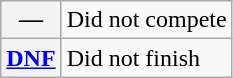<table class="wikitable">
<tr>
<th scope="row">—</th>
<td>Did not compete</td>
</tr>
<tr>
<th scope="row"><a href='#'>DNF</a></th>
<td>Did not finish</td>
</tr>
</table>
